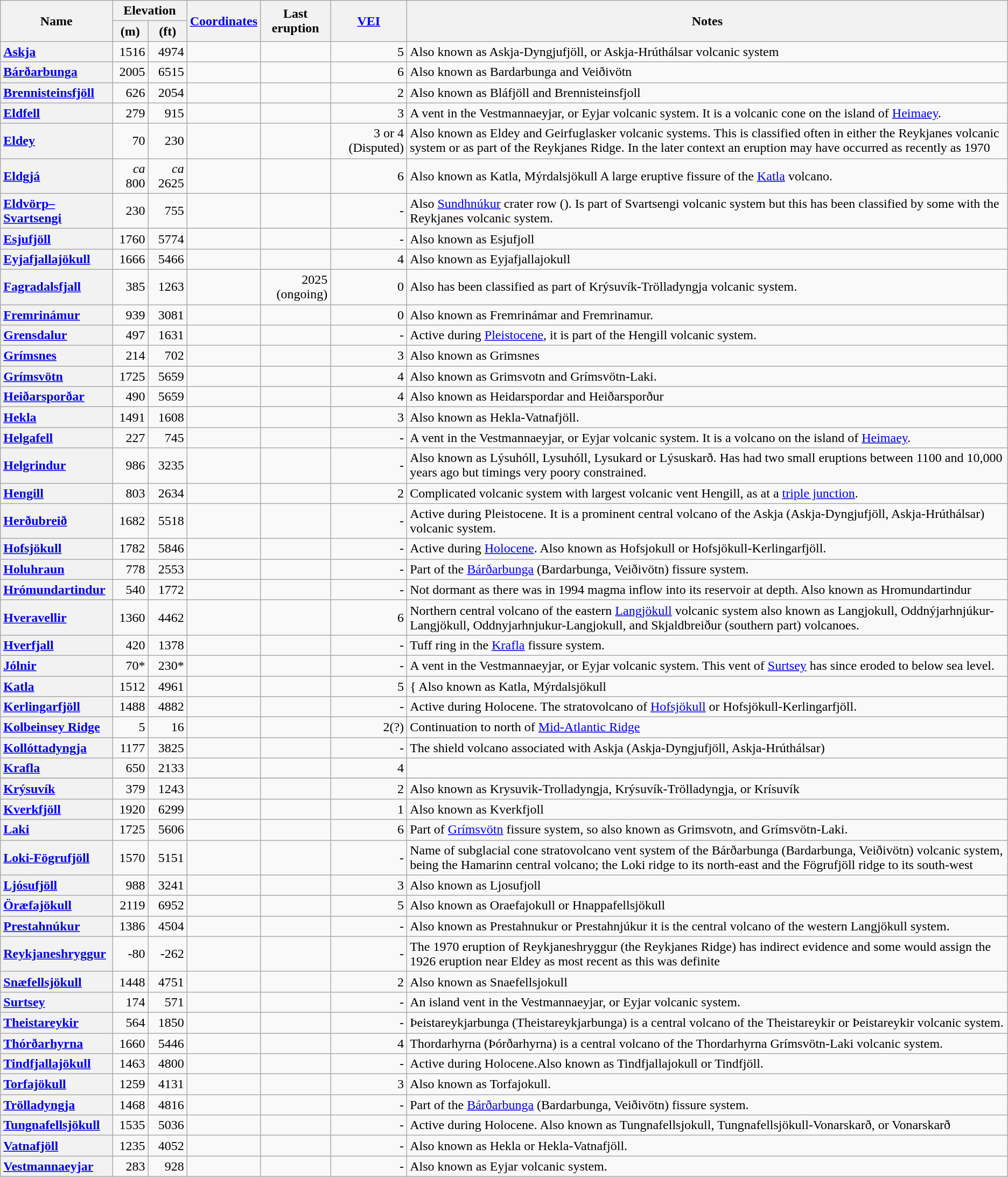<table class="wikitable sortable">
<tr>
<th rowspan=2>Name</th>
<th colspan=2>Elevation</th>
<th rowspan=2><a href='#'>Coordinates</a></th>
<th rowspan=2>Last eruption</th>
<th rowspan=2><a href='#'>VEI</a></th>
<th rowspan=2 class="unsortable">Notes</th>
</tr>
<tr>
<th>(m)</th>
<th>(ft)</th>
</tr>
<tr style="text-align: right;">
<th style="text-align: left;"><a href='#'>Askja</a></th>
<td>1516</td>
<td>4974</td>
<td></td>
<td></td>
<td>5</td>
<td style="text-align: left;"> Also known as Askja-Dyngjufjöll, or Askja-Hrúthálsar volcanic system</td>
</tr>
<tr style="text-align: right;">
<th style="text-align: left;"><a href='#'>Bárðarbunga</a></th>
<td>2005</td>
<td>6515</td>
<td></td>
<td></td>
<td>6</td>
<td style="text-align: left;">Also known as Bardarbunga and Veiðivötn</td>
</tr>
<tr style="text-align: right;">
<th style="text-align: left;"><a href='#'>Brennisteinsfjöll</a></th>
<td>626</td>
<td>2054</td>
<td></td>
<td></td>
<td>2</td>
<td style="text-align: left;">Also known as Bláfjöll and Brennisteinsfjoll</td>
</tr>
<tr style="text-align: right;">
<th style="text-align: left;"><a href='#'>Eldfell</a></th>
<td>279</td>
<td>915</td>
<td></td>
<td></td>
<td>3</td>
<td style="text-align: left;">A vent in the Vestmannaeyjar, or Eyjar volcanic system. It is a volcanic cone on the island of <a href='#'>Heimaey</a>.</td>
</tr>
<tr style="text-align: right;">
<th style="text-align: left;"><a href='#'>Eldey</a></th>
<td>70</td>
<td>230</td>
<td></td>
<td></td>
<td>3 or 4 (Disputed)</td>
<td style="text-align: left;"> Also known as Eldey and Geirfuglasker volcanic systems. This is classified often in either the Reykjanes volcanic system or as part of the Reykjanes Ridge. In the later context an eruption may have occurred as recently as 1970</td>
</tr>
<tr style="text-align: right;">
<th style="text-align: left;"><a href='#'>Eldgjá</a></th>
<td data-sort-value=800><em>ca</em> 800</td>
<td data-sort-value=2625><em>ca</em> 2625</td>
<td></td>
<td></td>
<td>6</td>
<td style="text-align: left;"> Also known as Katla, Mýrdalsjökull A large eruptive fissure of the <a href='#'>Katla</a> volcano.</td>
</tr>
<tr style="text-align: right;">
<th style="text-align: left;"><a href='#'>Eldvörp–Svartsengi</a></th>
<td>230</td>
<td>755</td>
<td></td>
<td></td>
<td>-</td>
<td style="text-align: left;">Also <a href='#'>Sundhnúkur</a> crater row (). Is part of Svartsengi volcanic system but this has been classified by some with the Reykjanes volcanic system.</td>
</tr>
<tr style="text-align: right;">
<th style="text-align: left;"><a href='#'>Esjufjöll</a></th>
<td>1760</td>
<td>5774</td>
<td></td>
<td></td>
<td>-</td>
<td style="text-align: left;">Also known as Esjufjoll</td>
</tr>
<tr style="text-align: right;">
<th style="text-align: left;"><a href='#'>Eyjafjallajökull</a></th>
<td>1666</td>
<td>5466</td>
<td></td>
<td></td>
<td>4</td>
<td style="text-align: left;">Also known as Eyjafjallajokull</td>
</tr>
<tr style="text-align: right;">
<th style="text-align: left;"><a href='#'>Fagradalsfjall</a></th>
<td>385</td>
<td>1263</td>
<td></td>
<td>2025 (ongoing)</td>
<td>0</td>
<td style="text-align: left;"> Also has been classified as part of Krýsuvík-Trölladyngja volcanic system.</td>
</tr>
<tr style="text-align: right;">
<th style="text-align: left;"><a href='#'>Fremrinámur</a></th>
<td>939</td>
<td>3081</td>
<td></td>
<td></td>
<td>0</td>
<td style="text-align: left;">Also known as Fremrinámar and Fremrinamur.</td>
</tr>
<tr style="text-align: right;">
<th style="text-align: left;"><a href='#'>Grensdalur</a></th>
<td>497</td>
<td>1631</td>
<td></td>
<td></td>
<td>-</td>
<td style="text-align: left;">Active during <a href='#'>Pleistocene</a>, it is part of the Hengill volcanic system.</td>
</tr>
<tr style="text-align: right;">
<th style="text-align: left;"><a href='#'>Grímsnes</a></th>
<td>214</td>
<td>702</td>
<td></td>
<td></td>
<td>3</td>
<td style="text-align: left;">Also known as Grimsnes</td>
</tr>
<tr style="text-align: right;">
<th style="text-align: left;"><a href='#'>Grímsvötn</a></th>
<td>1725</td>
<td>5659</td>
<td></td>
<td></td>
<td>4</td>
<td style="text-align: left;">Also known as Grimsvotn and Grímsvötn-Laki.</td>
</tr>
<tr style="text-align: right;">
<th style="text-align: left;"><a href='#'>Heiðarsporðar</a></th>
<td>490</td>
<td>5659</td>
<td></td>
<td></td>
<td>4</td>
<td style="text-align: left;">Also known as Heidarspordar and Heiðarsporður</td>
</tr>
<tr style="text-align: right;">
<th style="text-align: left;"><a href='#'>Hekla</a></th>
<td>1491</td>
<td>1608</td>
<td></td>
<td></td>
<td>3</td>
<td style="text-align: left;"> Also known as Hekla-Vatnafjöll.</td>
</tr>
<tr style="text-align: right;">
<th style="text-align: left;"><a href='#'>Helgafell</a></th>
<td>227</td>
<td>745</td>
<td></td>
<td></td>
<td>-</td>
<td style="text-align: left;">A vent in the Vestmannaeyjar, or Eyjar volcanic system. It is a volcano on the island of <a href='#'>Heimaey</a>.</td>
</tr>
<tr style="text-align: right;">
<th style="text-align: left;"><a href='#'>Helgrindur</a></th>
<td>986</td>
<td>3235</td>
<td></td>
<td></td>
<td>-</td>
<td style="text-align: left;">Also known as Lýsuhóll, Lysuhóll, Lysukard or Lýsuskarð. Has had two small eruptions between 1100 and 10,000 years ago but timings very poory constrained.</td>
</tr>
<tr style="text-align: right;">
<th style="text-align: left;"><a href='#'>Hengill</a></th>
<td>803</td>
<td>2634</td>
<td></td>
<td></td>
<td>2</td>
<td style="text-align: left;">Complicated volcanic system with largest volcanic vent Hengill, as at a <a href='#'>triple junction</a>.</td>
</tr>
<tr style="text-align: right;">
<th style="text-align: left;"><a href='#'>Herðubreið</a></th>
<td>1682</td>
<td>5518</td>
<td></td>
<td></td>
<td>-</td>
<td style="text-align: left;">Active during Pleistocene. It is a prominent central volcano of the Askja (Askja-Dyngjufjöll, Askja-Hrúthálsar) volcanic system.</td>
</tr>
<tr style="text-align: right;">
<th style="text-align: left;"><a href='#'>Hofsjökull</a></th>
<td>1782</td>
<td>5846</td>
<td></td>
<td></td>
<td>-</td>
<td style="text-align: left;">Active during <a href='#'>Holocene</a>. Also known as Hofsjokull or Hofsjökull-Kerlingarfjöll.</td>
</tr>
<tr style="text-align: right;">
<th style="text-align: left;"><a href='#'>Holuhraun</a></th>
<td>778</td>
<td>2553</td>
<td></td>
<td></td>
<td>-</td>
<td style="text-align: left;">Part of the <a href='#'>Bárðarbunga</a> (Bardarbunga, Veiðivötn) fissure system.</td>
</tr>
<tr style="text-align: right;">
<th style="text-align: left;"><a href='#'>Hrómundartindur</a></th>
<td>540</td>
<td>1772</td>
<td></td>
<td></td>
<td>-</td>
<td style="text-align: left;">Not dormant as there was in 1994 magma inflow into its reservoir at  depth. Also known as Hromundartindur</td>
</tr>
<tr style="text-align: right;">
<th style="text-align: left;"><a href='#'>Hveravellir</a></th>
<td>1360</td>
<td>4462</td>
<td></td>
<td></td>
<td>6</td>
<td style="text-align: left;">Northern central volcano of the eastern <a href='#'>Langjökull</a> volcanic system also known as Langjokull, Oddnýjarhnjúkur-Langjökull, Oddnyjarhnjukur-Langjokull, and Skjaldbreiður (southern part) volcanoes.</td>
</tr>
<tr style="text-align: right;">
<th style="text-align: left;"><a href='#'>Hverfjall</a></th>
<td>420</td>
<td>1378</td>
<td></td>
<td></td>
<td>-</td>
<td style="text-align: left;">Tuff ring in the <a href='#'>Krafla</a> fissure system.</td>
</tr>
<tr style="text-align: right;">
<th style="text-align: left;"><a href='#'>Jólnir</a></th>
<td>70*</td>
<td>230*</td>
<td></td>
<td></td>
<td>-</td>
<td style="text-align: left;">A vent in the Vestmannaeyjar, or Eyjar volcanic system. This vent of <a href='#'>Surtsey</a> has since eroded to below sea level.</td>
</tr>
<tr style="text-align: right;">
<th style="text-align: left;"><a href='#'>Katla</a></th>
<td>1512</td>
<td>4961</td>
<td></td>
<td></td>
<td>5</td>
<td style="text-align: left;">{ Also known as Katla, Mýrdalsjökull</td>
</tr>
<tr style="text-align: right;">
<th style="text-align: left;"><a href='#'>Kerlingarfjöll</a></th>
<td>1488</td>
<td>4882</td>
<td></td>
<td></td>
<td>-</td>
<td style="text-align: left;">Active during Holocene. The stratovolcano of <a href='#'>Hofsjökull</a> or Hofsjökull-Kerlingarfjöll.</td>
</tr>
<tr style="text-align: right;">
<th style="text-align: left;"><a href='#'>Kolbeinsey Ridge</a></th>
<td>5</td>
<td>16</td>
<td></td>
<td></td>
<td>2(?)</td>
<td style="text-align: left;">Continuation to north of <a href='#'>Mid-Atlantic Ridge</a></td>
</tr>
<tr style="text-align: right;">
<th style="text-align: left;"><a href='#'>Kollóttadyngja</a></th>
<td>1177</td>
<td>3825</td>
<td></td>
<td></td>
<td>-</td>
<td style="text-align: left;">The shield volcano associated with Askja (Askja-Dyngjufjöll, Askja-Hrúthálsar)</td>
</tr>
<tr style="text-align: right;">
<th style="text-align: left;"><a href='#'>Krafla</a></th>
<td>650</td>
<td>2133</td>
<td></td>
<td></td>
<td>4</td>
<td style="text-align: left;"></td>
</tr>
<tr style="text-align: right;">
</tr>
<tr style="text-align: right;">
<th style="text-align: left;"><a href='#'>Krýsuvík</a></th>
<td>379</td>
<td>1243</td>
<td></td>
<td></td>
<td>2</td>
<td style="text-align: left;">Also known as Krysuvik-Trolladyngja, Krýsuvík-Trölladyngja, or Krísuvík</td>
</tr>
<tr style="text-align: right;">
<th style="text-align: left;"><a href='#'>Kverkfjöll</a></th>
<td>1920</td>
<td>6299</td>
<td></td>
<td></td>
<td>1</td>
<td style="text-align: left;">Also known as Kverkfjoll</td>
</tr>
<tr style="text-align: right;">
<th style="text-align: left;"><a href='#'>Laki</a></th>
<td>1725</td>
<td>5606</td>
<td></td>
<td></td>
<td>6</td>
<td style="text-align: left;">Part of <a href='#'>Grímsvötn</a> fissure system, so also known as Grimsvotn, and Grímsvötn-Laki.</td>
</tr>
<tr style="text-align: right;">
<th style="text-align: left;"><a href='#'>Loki-Fögrufjöll</a></th>
<td>1570</td>
<td>5151</td>
<td></td>
<td></td>
<td>-</td>
<td style="text-align: left;">Name of subglacial cone stratovolcano vent system of the Bárðarbunga (Bardarbunga, Veiðivötn) volcanic system, being the Hamarinn central volcano; the Loki ridge to its north-east and the Fögrufjöll ridge to its south-west</td>
</tr>
<tr style="text-align: right;">
<th style="text-align: left;"><a href='#'>Ljósufjöll</a></th>
<td>988</td>
<td>3241</td>
<td></td>
<td></td>
<td>3</td>
<td style="text-align: left;">Also known as Ljosufjoll</td>
</tr>
<tr style="text-align: right;">
<th style="text-align: left;"><a href='#'>Öræfajökull</a></th>
<td>2119</td>
<td>6952</td>
<td></td>
<td></td>
<td>5</td>
<td style="text-align: left;">Also known as Oraefajokull or Hnappafellsjökull</td>
</tr>
<tr style="text-align: right;">
<th style="text-align: left;"><a href='#'>Prestahnúkur</a></th>
<td>1386</td>
<td>4504</td>
<td></td>
<td></td>
<td>-</td>
<td style="text-align: left;">Also known as Prestahnukur or Prestahnjúkur it is the central volcano of the western Langjökull system.</td>
</tr>
<tr style="text-align: right;">
<th style="text-align: left;"><a href='#'>Reykjaneshryggur</a></th>
<td>-80</td>
<td>-262</td>
<td></td>
<td></td>
<td>-</td>
<td style="text-align: left;">The 1970 eruption of Reykjaneshryggur (the Reykjanes Ridge) has indirect evidence and some would assign the 1926 eruption near Eldey as most recent as this was definite</td>
</tr>
<tr style="text-align: right;">
<th style="text-align: left;"><a href='#'>Snæfellsjökull</a></th>
<td>1448</td>
<td>4751</td>
<td></td>
<td></td>
<td>2</td>
<td style="text-align: left;">Also known as Snaefellsjokull</td>
</tr>
<tr style="text-align: right;">
<th style="text-align: left;"><a href='#'>Surtsey</a></th>
<td>174</td>
<td>571</td>
<td></td>
<td></td>
<td>-</td>
<td style="text-align: left;">An island vent in the Vestmannaeyjar, or Eyjar volcanic system.</td>
</tr>
<tr style="text-align: right;">
<th style="text-align: left;"><a href='#'>Theistareykir</a></th>
<td>564</td>
<td>1850</td>
<td></td>
<td></td>
<td>-</td>
<td style="text-align: left;">Þeistareykjarbunga (Theistareykjarbunga) is a central volcano of the Theistareykir or Þeistareykir volcanic system.</td>
</tr>
<tr style="text-align: right;">
<th style="text-align: left;"><a href='#'>Thórðarhyrna</a></th>
<td>1660</td>
<td>5446</td>
<td></td>
<td></td>
<td>4</td>
<td style="text-align: left;">Thordarhyrna (Þórðarhyrna) is a central volcano of the Thordarhyrna Grímsvötn-Laki volcanic system.<br></td>
</tr>
<tr style="text-align: right;">
<th style="text-align: left;"><a href='#'>Tindfjallajökull</a></th>
<td>1463</td>
<td>4800</td>
<td></td>
<td></td>
<td>-</td>
<td style="text-align: left;">Active during Holocene.Also known as Tindfjallajokull or Tindfjöll.</td>
</tr>
<tr style="text-align: right;">
<th style="text-align: left;"><a href='#'>Torfajökull</a></th>
<td>1259</td>
<td>4131</td>
<td></td>
<td></td>
<td>3</td>
<td style="text-align: left;">Also known as Torfajokull.</td>
</tr>
<tr style="text-align: right;">
<th style="text-align: left;"><a href='#'>Trölladyngja</a></th>
<td>1468</td>
<td>4816</td>
<td></td>
<td></td>
<td>-</td>
<td style="text-align: left;">Part of the <a href='#'>Bárðarbunga</a> (Bardarbunga, Veiðivötn) fissure system.</td>
</tr>
<tr style="text-align: right;">
<th style="text-align: left;"><a href='#'>Tungnafellsjökull</a></th>
<td>1535</td>
<td>5036</td>
<td></td>
<td></td>
<td>-</td>
<td style="text-align: left;">Active during Holocene. Also known as Tungnafellsjokull, Tungnafellsjökull-Vonarskarð, or Vonarskarð</td>
</tr>
<tr style="text-align: right;">
<th style="text-align: left;"><a href='#'>Vatnafjöll</a></th>
<td>1235</td>
<td>4052</td>
<td></td>
<td></td>
<td>-</td>
<td style="text-align: left;"> Also known as Hekla or Hekla-Vatnafjöll.</td>
</tr>
<tr style="text-align: right;">
<th style="text-align: left;"><a href='#'>Vestmannaeyjar</a></th>
<td>283</td>
<td>928</td>
<td></td>
<td></td>
<td>-</td>
<td style="text-align: left;">Also known as Eyjar volcanic system.</td>
</tr>
</table>
